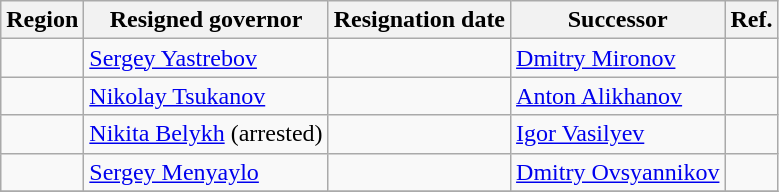<table class="wikitable" style="text-align:left">
<tr>
<th>Region</th>
<th>Resigned governor</th>
<th>Resignation date</th>
<th>Successor</th>
<th>Ref.</th>
</tr>
<tr>
<td></td>
<td><a href='#'>Sergey Yastrebov</a></td>
<td></td>
<td><a href='#'>Dmitry Mironov</a></td>
<td></td>
</tr>
<tr>
<td></td>
<td><a href='#'>Nikolay Tsukanov</a></td>
<td></td>
<td><a href='#'>Anton Alikhanov</a></td>
<td></td>
</tr>
<tr>
<td></td>
<td><a href='#'>Nikita Belykh</a> (arrested)</td>
<td></td>
<td><a href='#'>Igor Vasilyev</a></td>
<td></td>
</tr>
<tr>
<td></td>
<td><a href='#'>Sergey Menyaylo</a></td>
<td></td>
<td><a href='#'>Dmitry Ovsyannikov</a></td>
<td></td>
</tr>
<tr>
</tr>
</table>
